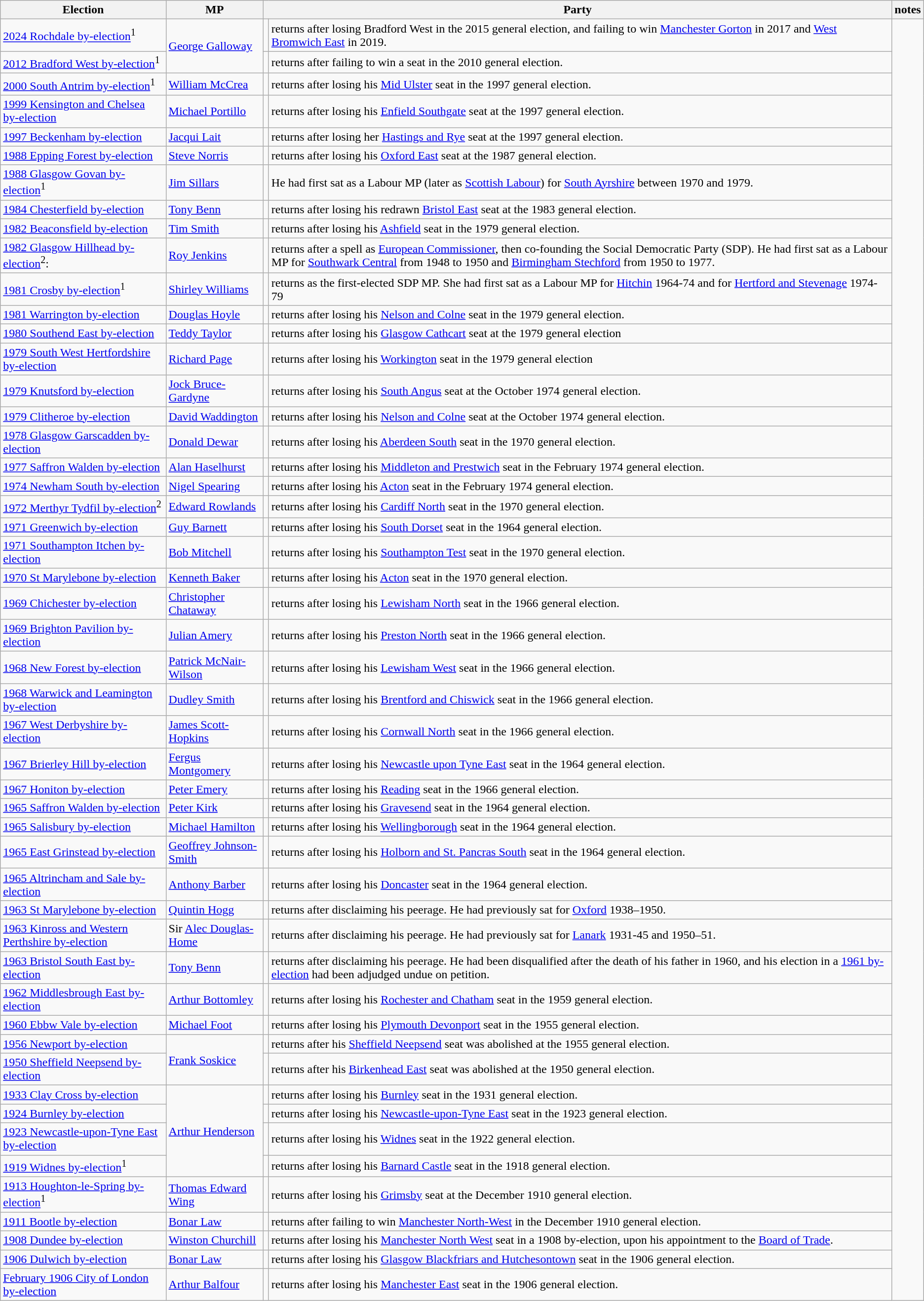<table class="wikitable sortable">
<tr>
<th>Election</th>
<th>MP</th>
<th colspan=2>Party</th>
<th>notes</th>
</tr>
<tr>
<td><a href='#'>2024 Rochdale by-election</a><sup>1</sup></td>
<td rowspan=2><a href='#'>George Galloway</a></td>
<td></td>
<td>returns after losing Bradford West in the 2015 general election, and failing to win <a href='#'>Manchester Gorton</a> in 2017 and <a href='#'>West Bromwich East</a> in 2019.</td>
</tr>
<tr>
<td><a href='#'>2012 Bradford West by-election</a><sup>1</sup></td>
<td></td>
<td>returns after failing to win a seat in the 2010 general election.</td>
</tr>
<tr>
<td><a href='#'>2000 South Antrim by-election</a><sup>1</sup></td>
<td><a href='#'>William McCrea</a></td>
<td></td>
<td>returns after losing his <a href='#'>Mid Ulster</a> seat in the 1997 general election.</td>
</tr>
<tr>
<td><a href='#'>1999 Kensington and Chelsea by-election</a></td>
<td><a href='#'>Michael Portillo</a></td>
<td></td>
<td>returns after losing his <a href='#'>Enfield Southgate</a> seat at the 1997 general election.</td>
</tr>
<tr>
<td><a href='#'>1997 Beckenham by-election</a></td>
<td><a href='#'>Jacqui Lait</a></td>
<td></td>
<td>returns after losing her <a href='#'>Hastings and Rye</a> seat at the 1997 general election.</td>
</tr>
<tr>
<td><a href='#'>1988 Epping Forest by-election</a></td>
<td><a href='#'>Steve Norris</a></td>
<td></td>
<td>returns after losing his <a href='#'>Oxford East</a> seat at the 1987 general election.</td>
</tr>
<tr>
<td><a href='#'>1988 Glasgow Govan by-election</a><sup>1</sup></td>
<td><a href='#'>Jim Sillars</a></td>
<td></td>
<td>He had first sat as a Labour MP (later as <a href='#'>Scottish Labour</a>) for <a href='#'>South Ayrshire</a> between 1970 and 1979.</td>
</tr>
<tr>
<td><a href='#'>1984 Chesterfield by-election</a></td>
<td><a href='#'>Tony Benn</a></td>
<td></td>
<td>returns after losing his redrawn <a href='#'>Bristol East</a> seat at the 1983 general election.</td>
</tr>
<tr>
<td><a href='#'>1982 Beaconsfield by-election</a></td>
<td><a href='#'>Tim Smith</a></td>
<td></td>
<td>returns after losing his <a href='#'>Ashfield</a> seat in the 1979 general election.</td>
</tr>
<tr>
<td><a href='#'>1982 Glasgow Hillhead by-election</a><sup>2</sup>:</td>
<td><a href='#'>Roy Jenkins</a></td>
<td></td>
<td>returns after a spell as <a href='#'>European Commissioner</a>, then co-founding the Social Democratic Party (SDP). He had first sat as a Labour MP for <a href='#'>Southwark Central</a> from 1948 to 1950 and <a href='#'>Birmingham Stechford</a> from 1950 to 1977.</td>
</tr>
<tr>
<td><a href='#'>1981 Crosby by-election</a><sup>1</sup></td>
<td><a href='#'>Shirley Williams</a></td>
<td></td>
<td>returns as the first-elected SDP MP. She had first sat as a Labour MP for <a href='#'>Hitchin</a> 1964-74 and for <a href='#'>Hertford and Stevenage</a> 1974-79</td>
</tr>
<tr>
<td><a href='#'>1981 Warrington by-election</a></td>
<td><a href='#'>Douglas Hoyle</a></td>
<td></td>
<td>returns after losing his <a href='#'>Nelson and Colne</a> seat in the 1979 general election.</td>
</tr>
<tr>
<td><a href='#'>1980 Southend East by-election</a></td>
<td><a href='#'>Teddy Taylor</a></td>
<td></td>
<td>returns after losing his <a href='#'>Glasgow Cathcart</a> seat at the 1979 general election</td>
</tr>
<tr>
<td><a href='#'>1979 South West Hertfordshire by-election</a></td>
<td><a href='#'>Richard Page</a></td>
<td></td>
<td>returns after losing his <a href='#'>Workington</a> seat in the 1979 general election</td>
</tr>
<tr>
<td><a href='#'>1979 Knutsford by-election</a></td>
<td><a href='#'>Jock Bruce-Gardyne</a></td>
<td></td>
<td>returns after losing his <a href='#'>South Angus</a> seat at the October 1974 general election.</td>
</tr>
<tr>
<td><a href='#'>1979 Clitheroe by-election</a></td>
<td><a href='#'>David Waddington</a></td>
<td></td>
<td>returns after losing his <a href='#'>Nelson and Colne</a> seat at the October 1974 general election.</td>
</tr>
<tr>
<td><a href='#'>1978 Glasgow Garscadden by-election</a></td>
<td><a href='#'>Donald Dewar</a></td>
<td></td>
<td>returns after losing his <a href='#'>Aberdeen South</a> seat in the 1970 general election.</td>
</tr>
<tr>
<td><a href='#'>1977 Saffron Walden by-election</a></td>
<td><a href='#'>Alan Haselhurst</a></td>
<td></td>
<td>returns after losing his <a href='#'>Middleton and Prestwich</a> seat in the February 1974 general election.</td>
</tr>
<tr>
<td><a href='#'>1974 Newham South by-election</a></td>
<td><a href='#'>Nigel Spearing</a></td>
<td></td>
<td>returns after losing his <a href='#'>Acton</a> seat in the February 1974 general election.</td>
</tr>
<tr>
<td><a href='#'>1972 Merthyr Tydfil by-election</a><sup>2</sup></td>
<td><a href='#'>Edward Rowlands</a></td>
<td></td>
<td>returns after losing his <a href='#'>Cardiff North</a> seat in the 1970 general election.</td>
</tr>
<tr>
<td><a href='#'>1971 Greenwich by-election</a></td>
<td><a href='#'>Guy Barnett</a></td>
<td></td>
<td>returns after losing his <a href='#'>South Dorset</a> seat in the 1964 general election.</td>
</tr>
<tr>
<td><a href='#'>1971 Southampton Itchen by-election</a></td>
<td><a href='#'>Bob Mitchell</a></td>
<td></td>
<td>returns after losing his <a href='#'>Southampton Test</a> seat in the 1970 general election.</td>
</tr>
<tr>
<td><a href='#'>1970 St Marylebone by-election</a></td>
<td><a href='#'>Kenneth Baker</a></td>
<td></td>
<td>returns after losing his <a href='#'>Acton</a> seat in the 1970 general election.</td>
</tr>
<tr>
<td><a href='#'>1969 Chichester by-election</a></td>
<td><a href='#'>Christopher Chataway</a></td>
<td></td>
<td>returns after losing his <a href='#'>Lewisham North</a> seat in the 1966 general election.</td>
</tr>
<tr>
<td><a href='#'>1969 Brighton Pavilion by-election</a></td>
<td><a href='#'>Julian Amery</a></td>
<td></td>
<td>returns after losing his <a href='#'>Preston North</a> seat in the 1966 general election.</td>
</tr>
<tr>
<td><a href='#'>1968 New Forest by-election</a></td>
<td><a href='#'>Patrick McNair-Wilson</a></td>
<td></td>
<td>returns after losing his <a href='#'>Lewisham West</a> seat in the 1966 general election.</td>
</tr>
<tr>
<td><a href='#'>1968 Warwick and Leamington by-election</a></td>
<td><a href='#'>Dudley Smith</a></td>
<td></td>
<td>returns after losing his <a href='#'>Brentford and Chiswick</a> seat in the 1966 general election.</td>
</tr>
<tr>
<td><a href='#'>1967 West Derbyshire by-election</a></td>
<td><a href='#'>James Scott-Hopkins</a></td>
<td></td>
<td>returns after losing his <a href='#'>Cornwall North</a> seat in the 1966 general election.</td>
</tr>
<tr>
<td><a href='#'>1967 Brierley Hill by-election</a></td>
<td><a href='#'>Fergus Montgomery</a></td>
<td></td>
<td>returns after losing his <a href='#'>Newcastle upon Tyne East</a> seat in the 1964 general election.</td>
</tr>
<tr>
<td><a href='#'>1967 Honiton by-election</a></td>
<td><a href='#'>Peter Emery</a></td>
<td></td>
<td>returns after losing his <a href='#'>Reading</a> seat in the 1966 general election.</td>
</tr>
<tr>
<td><a href='#'>1965 Saffron Walden by-election</a></td>
<td><a href='#'>Peter Kirk</a></td>
<td></td>
<td>returns after losing his <a href='#'>Gravesend</a> seat in the 1964 general election.</td>
</tr>
<tr>
<td><a href='#'>1965 Salisbury by-election</a></td>
<td><a href='#'>Michael Hamilton</a></td>
<td></td>
<td>returns after losing his <a href='#'>Wellingborough</a> seat in the 1964 general election.</td>
</tr>
<tr>
<td><a href='#'>1965 East Grinstead by-election</a></td>
<td><a href='#'>Geoffrey Johnson-Smith</a></td>
<td></td>
<td>returns after losing his <a href='#'>Holborn and St. Pancras South</a> seat in the 1964 general election.</td>
</tr>
<tr>
<td><a href='#'>1965 Altrincham and Sale by-election</a></td>
<td><a href='#'>Anthony Barber</a></td>
<td></td>
<td>returns after losing his <a href='#'>Doncaster</a> seat in the 1964 general election.</td>
</tr>
<tr>
<td><a href='#'>1963 St Marylebone by-election</a></td>
<td><a href='#'>Quintin Hogg</a></td>
<td></td>
<td>returns after disclaiming his peerage. He had previously sat for <a href='#'>Oxford</a> 1938–1950.</td>
</tr>
<tr>
<td><a href='#'>1963 Kinross and Western Perthshire by-election</a></td>
<td>Sir <a href='#'>Alec Douglas-Home</a></td>
<td></td>
<td>returns after disclaiming his peerage. He had previously sat for <a href='#'>Lanark</a> 1931-45 and 1950–51.</td>
</tr>
<tr>
<td><a href='#'>1963 Bristol South East by-election</a></td>
<td><a href='#'>Tony Benn</a></td>
<td></td>
<td>returns after disclaiming his peerage. He had been disqualified after the death of his father in 1960, and his election in a <a href='#'>1961 by-election</a> had been adjudged undue on petition.</td>
</tr>
<tr>
<td><a href='#'>1962 Middlesbrough East by-election</a></td>
<td><a href='#'>Arthur Bottomley</a></td>
<td></td>
<td>returns after losing his <a href='#'>Rochester and Chatham</a> seat in the 1959 general election.</td>
</tr>
<tr>
<td><a href='#'>1960 Ebbw Vale by-election</a></td>
<td><a href='#'>Michael Foot</a></td>
<td></td>
<td>returns after losing his <a href='#'>Plymouth Devonport</a> seat in the 1955 general election.</td>
</tr>
<tr>
<td><a href='#'>1956 Newport by-election</a></td>
<td rowspan=2><a href='#'>Frank Soskice</a></td>
<td></td>
<td>returns after his <a href='#'>Sheffield Neepsend</a> seat was abolished at the 1955 general election.</td>
</tr>
<tr>
<td><a href='#'>1950 Sheffield Neepsend by-election</a></td>
<td></td>
<td>returns after his <a href='#'>Birkenhead East</a> seat was abolished at the 1950 general election.</td>
</tr>
<tr>
<td><a href='#'>1933 Clay Cross by-election</a></td>
<td rowspan=4><a href='#'>Arthur Henderson</a></td>
<td></td>
<td>returns after losing his <a href='#'>Burnley</a> seat in the 1931 general election.</td>
</tr>
<tr>
<td><a href='#'>1924 Burnley by-election</a></td>
<td></td>
<td>returns after losing his <a href='#'>Newcastle-upon-Tyne East</a> seat in the 1923 general election.</td>
</tr>
<tr>
<td><a href='#'>1923 Newcastle-upon-Tyne East by-election</a></td>
<td></td>
<td>returns after losing his <a href='#'>Widnes</a> seat in the 1922 general election.</td>
</tr>
<tr>
<td><a href='#'>1919 Widnes by-election</a><sup>1</sup></td>
<td></td>
<td>returns after losing his <a href='#'>Barnard Castle</a> seat in the 1918 general election.</td>
</tr>
<tr>
<td><a href='#'>1913 Houghton-le-Spring by-election</a><sup>1</sup></td>
<td><a href='#'>Thomas Edward Wing</a></td>
<td></td>
<td>returns after losing his <a href='#'>Grimsby</a> seat at the December 1910 general election.</td>
</tr>
<tr>
<td><a href='#'>1911 Bootle by-election</a></td>
<td><a href='#'>Bonar Law</a></td>
<td></td>
<td>returns after failing to win <a href='#'>Manchester North-West</a> in the December 1910 general election.</td>
</tr>
<tr>
<td><a href='#'>1908 Dundee by-election</a></td>
<td><a href='#'>Winston Churchill</a></td>
<td></td>
<td>returns after losing his <a href='#'>Manchester North West</a> seat in a 1908 by-election, upon his appointment to the <a href='#'>Board of Trade</a>.</td>
</tr>
<tr>
<td><a href='#'>1906 Dulwich by-election</a></td>
<td><a href='#'>Bonar Law</a></td>
<td></td>
<td>returns after losing his <a href='#'>Glasgow Blackfriars and Hutchesontown</a> seat in the 1906 general election.</td>
</tr>
<tr>
<td><a href='#'>February 1906 City of London by-election</a></td>
<td><a href='#'>Arthur Balfour</a></td>
<td></td>
<td>returns after losing his <a href='#'>Manchester East</a> seat in the 1906 general election.</td>
</tr>
</table>
